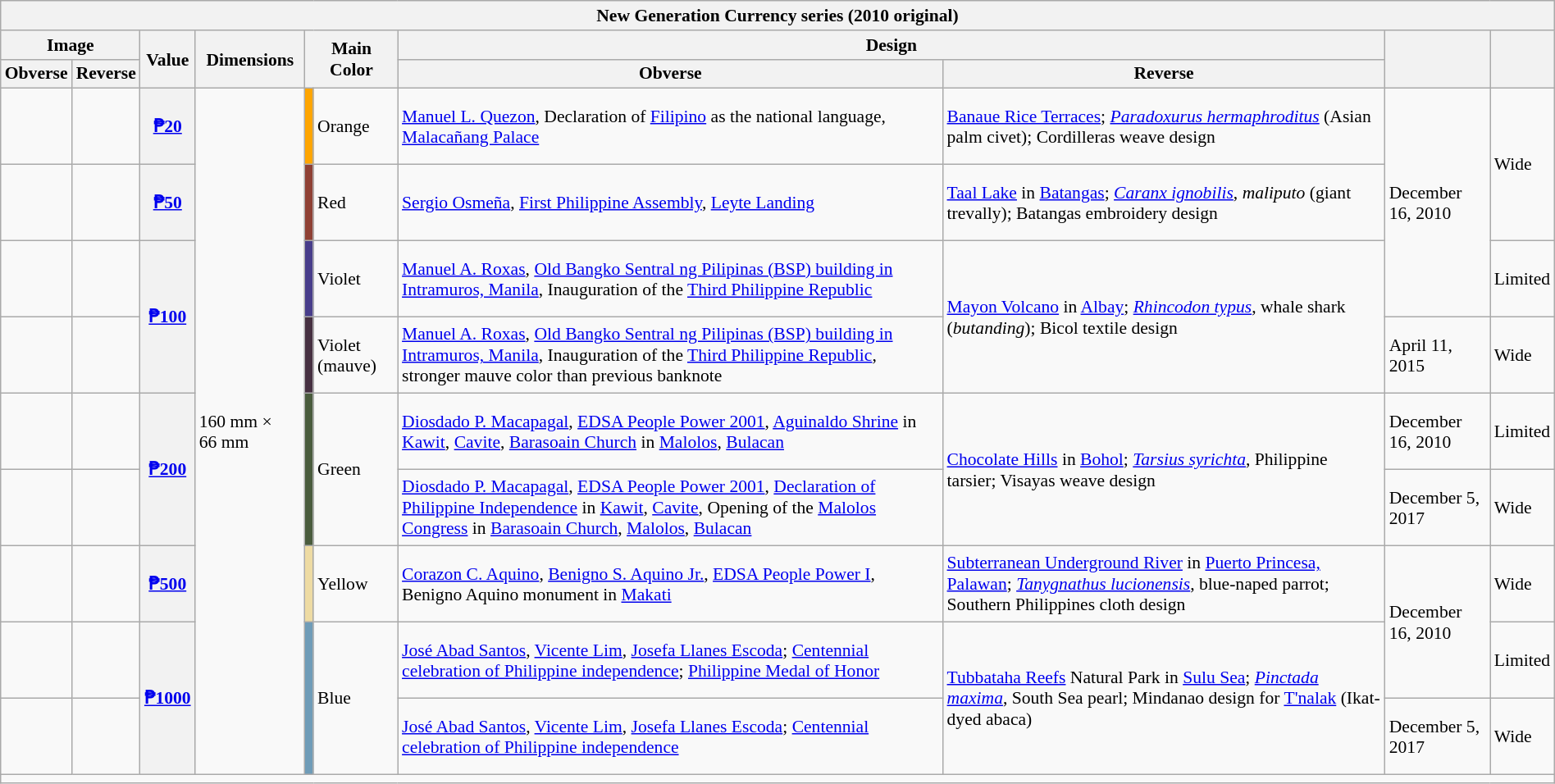<table class="wikitable"  style="margin:auto; font-size:90%;">
<tr>
<th colspan="10">New Generation Currency series (2010 original)</th>
</tr>
<tr>
<th colspan="2">Image</th>
<th rowspan="2">Value</th>
<th rowspan="2">Dimensions</th>
<th rowspan="2" colspan="2">Main Color</th>
<th colspan="2">Design</th>
<th rowspan="2"></th>
<th rowspan="2"></th>
</tr>
<tr>
<th>Obverse</th>
<th>Reverse</th>
<th>Obverse</th>
<th>Reverse</th>
</tr>
<tr style="height:62px">
<td style="text-align=center;"></td>
<td style="text-align=center;"></td>
<th><a href='#'>₱20</a></th>
<td rowspan="9" style="text-align=center;">160 mm × 66 mm</td>
<td style="text-align=center; background:orange;"></td>
<td>Orange</td>
<td><a href='#'>Manuel L. Quezon</a>, Declaration of <a href='#'>Filipino</a> as the national language, <a href='#'>Malacañang Palace</a></td>
<td><a href='#'>Banaue Rice Terraces</a>; <em><a href='#'>Paradoxurus hermaphroditus</a></em> (Asian palm civet); Cordilleras weave design</td>
<td rowspan="3">December 16, 2010</td>
<td rowspan="2">Wide</td>
</tr>
<tr style="height:62px">
<td style="text-align=center;"></td>
<td style="text-align=center;"></td>
<th><a href='#'>₱50</a></th>
<td style="text-align=center; background:#8F4034;"></td>
<td>Red</td>
<td><a href='#'>Sergio Osmeña</a>, <a href='#'>First Philippine Assembly</a>, <a href='#'>Leyte Landing</a></td>
<td><a href='#'>Taal Lake</a> in <a href='#'>Batangas</a>; <em><a href='#'>Caranx ignobilis</a></em>, <em>maliputo</em> (giant trevally); Batangas embroidery design</td>
</tr>
<tr style="height:62px">
<td style="text-align=center;"></td>
<td style="text-align=center;"></td>
<th rowspan="2"><a href='#'>₱100</a></th>
<td style="text-align=center; background: DarkSlateBlue;"></td>
<td>Violet</td>
<td><a href='#'>Manuel A. Roxas</a>, <a href='#'>Old Bangko Sentral ng Pilipinas (BSP) building in Intramuros, Manila</a>, Inauguration of the <a href='#'>Third Philippine Republic</a></td>
<td rowspan="2"><a href='#'>Mayon Volcano</a> in <a href='#'>Albay</a>; <em><a href='#'>Rhincodon typus</a></em>, whale shark (<em>butanding</em>); Bicol textile design</td>
<td>Limited</td>
</tr>
<tr style="height:62px">
<td style="text-align=center;"></td>
<td style="text-align=center;"></td>
<td style="text-align=center; background:#463041;"></td>
<td>Violet (mauve)</td>
<td><a href='#'>Manuel A. Roxas</a>, <a href='#'>Old Bangko Sentral ng Pilipinas (BSP) building in Intramuros, Manila</a>, Inauguration of the <a href='#'>Third Philippine Republic</a>, stronger mauve color than previous banknote</td>
<td>April 11, 2015</td>
<td>Wide</td>
</tr>
<tr style="height:62px">
<td style="text-align=center;"></td>
<td style="text-align=center;"></td>
<th rowspan="2"><a href='#'>₱200</a></th>
<td rowspan="2" style="text-align=center; background:#4A5C3D;"></td>
<td rowspan="2">Green</td>
<td><a href='#'>Diosdado P. Macapagal</a>, <a href='#'>EDSA People Power 2001</a>, <a href='#'>Aguinaldo Shrine</a> in <a href='#'>Kawit</a>, <a href='#'>Cavite</a>, <a href='#'>Barasoain Church</a> in <a href='#'>Malolos</a>, <a href='#'>Bulacan</a></td>
<td rowspan="2"><a href='#'>Chocolate Hills</a> in <a href='#'>Bohol</a>; <em><a href='#'>Tarsius syrichta</a></em>, Philippine tarsier; Visayas weave design</td>
<td>December 16, 2010</td>
<td>Limited</td>
</tr>
<tr style="height:62px">
<td style="text-align=center;"></td>
<td style="text-align=center;"></td>
<td><a href='#'>Diosdado P. Macapagal</a>, <a href='#'>EDSA People Power 2001</a>, <a href='#'>Declaration of Philippine Independence</a> in <a href='#'>Kawit</a>, <a href='#'>Cavite</a>, Opening of the <a href='#'>Malolos Congress</a> in <a href='#'>Barasoain Church</a>, <a href='#'>Malolos</a>, <a href='#'>Bulacan</a></td>
<td>December 5, 2017</td>
<td>Wide</td>
</tr>
<tr style="height:62px">
<td style="text-align=center;"></td>
<td style="text-align=center;"></td>
<th><a href='#'>₱500</a></th>
<td style="text-align=center; background:#eedba3;"></td>
<td>Yellow</td>
<td><a href='#'>Corazon C. Aquino</a>, <a href='#'>Benigno S. Aquino Jr.</a>, <a href='#'>EDSA People Power I</a>, Benigno Aquino monument in <a href='#'>Makati</a></td>
<td><a href='#'>Subterranean Underground River</a> in <a href='#'>Puerto Princesa, Palawan</a>; <em><a href='#'>Tanygnathus lucionensis</a></em>, blue-naped parrot; Southern Philippines cloth design</td>
<td rowspan="2">December 16, 2010</td>
<td>Wide</td>
</tr>
<tr style="height:62px">
<td style="text-align=center;"></td>
<td style="text-align=center;"></td>
<th rowspan="2"><a href='#'>₱1000</a></th>
<td rowspan="2" style="text-align=center; background:#6F9CB8;"></td>
<td rowspan="2">Blue</td>
<td><a href='#'>José Abad Santos</a>, <a href='#'>Vicente Lim</a>, <a href='#'>Josefa Llanes Escoda</a>; <a href='#'>Centennial celebration of Philippine independence</a>; <a href='#'>Philippine Medal of Honor</a></td>
<td rowspan="2"><a href='#'>Tubbataha Reefs</a> Natural Park in <a href='#'>Sulu Sea</a>; <em><a href='#'>Pinctada maxima</a></em>, South Sea pearl; Mindanao design for <a href='#'>T'nalak</a> (Ikat-dyed abaca)</td>
<td>Limited</td>
</tr>
<tr style="height:62px">
<td style="text-align=center;"></td>
<td style="text-align=center;"></td>
<td><a href='#'>José Abad Santos</a>, <a href='#'>Vicente Lim</a>, <a href='#'>Josefa Llanes Escoda</a>; <a href='#'>Centennial celebration of Philippine independence</a></td>
<td>December 5, 2017</td>
<td>Wide</td>
</tr>
<tr>
<td colspan="10"></td>
</tr>
</table>
